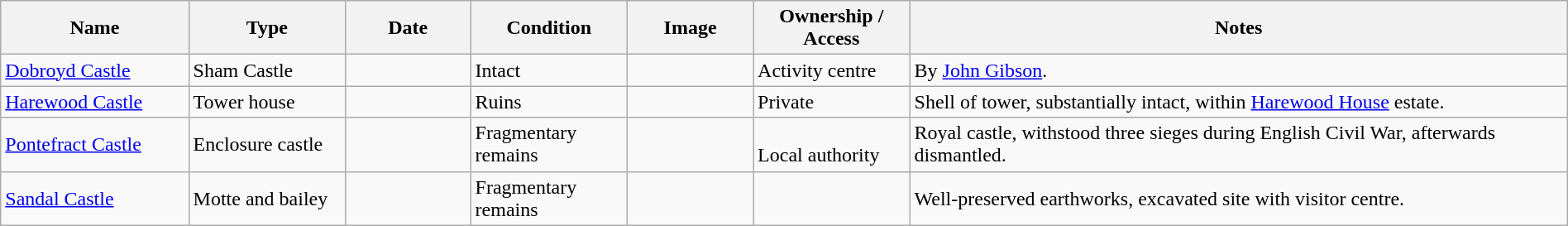<table class="wikitable sortable sticky-header" width="100%">
<tr>
<th width="12%">Name</th>
<th width="10%">Type</th>
<th width="8%">Date</th>
<th width="10%">Condition</th>
<th class="unsortable" width="94">Image</th>
<th width="10%">Ownership / Access</th>
<th class="unsortable">Notes</th>
</tr>
<tr>
<td><a href='#'>Dobroyd Castle</a></td>
<td>Sham Castle</td>
<td></td>
<td>Intact</td>
<td></td>
<td>Activity centre</td>
<td>By <a href='#'>John Gibson</a>.</td>
</tr>
<tr>
<td><a href='#'>Harewood Castle</a></td>
<td>Tower house</td>
<td></td>
<td>Ruins</td>
<td></td>
<td>Private</td>
<td>Shell of tower, substantially intact, within <a href='#'>Harewood House</a> estate.</td>
</tr>
<tr>
<td><a href='#'>Pontefract Castle</a></td>
<td>Enclosure castle</td>
<td></td>
<td>Fragmentary remains</td>
<td></td>
<td><br>Local authority</td>
<td>Royal castle, withstood three sieges during English Civil War, afterwards dismantled.</td>
</tr>
<tr>
<td><a href='#'>Sandal Castle</a></td>
<td>Motte and bailey</td>
<td></td>
<td>Fragmentary remains</td>
<td></td>
<td></td>
<td>Well-preserved earthworks, excavated site with visitor centre.</td>
</tr>
</table>
